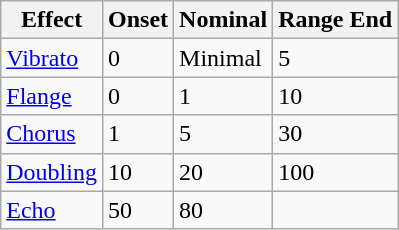<table class="wikitable">
<tr>
<th>Effect</th>
<th>Onset</th>
<th>Nominal</th>
<th>Range End</th>
</tr>
<tr>
<td><a href='#'>Vibrato</a></td>
<td>0</td>
<td>Minimal</td>
<td>5</td>
</tr>
<tr>
<td><a href='#'>Flange</a></td>
<td>0</td>
<td>1</td>
<td>10</td>
</tr>
<tr>
<td><a href='#'>Chorus</a></td>
<td>1</td>
<td>5</td>
<td>30</td>
</tr>
<tr>
<td><a href='#'>Doubling</a></td>
<td>10</td>
<td>20</td>
<td>100</td>
</tr>
<tr>
<td><a href='#'>Echo</a></td>
<td>50</td>
<td>80</td>
<td></td>
</tr>
</table>
